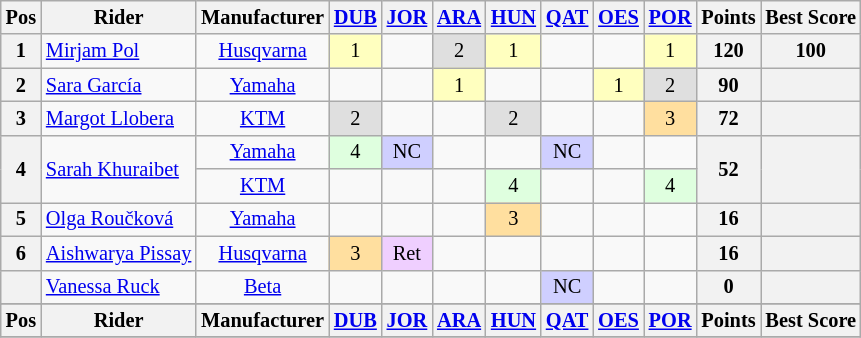<table class="wikitable" style="font-size: 85%; text-align: center;">
<tr valign="top">
<th valign="middle">Pos</th>
<th valign="middle">Rider</th>
<th valign="middle">Manufacturer</th>
<th><a href='#'>DUB</a><br></th>
<th><a href='#'>JOR</a><br></th>
<th><a href='#'>ARA</a><br></th>
<th><a href='#'>HUN</a><br></th>
<th><a href='#'>QAT</a><br></th>
<th><a href='#'>OES</a><br></th>
<th><a href='#'>POR</a><br></th>
<th valign="middle">Points</th>
<th valign="middle">Best Score</th>
</tr>
<tr>
<th>1</th>
<td align=left> <a href='#'>Mirjam Pol</a></td>
<td><a href='#'>Husqvarna</a></td>
<td style="background:#ffffbf;">1</td>
<td></td>
<td style="background:#dfdfdf;">2</td>
<td style="background:#ffffbf;">1</td>
<td></td>
<td></td>
<td style="background:#ffffbf;">1</td>
<th>120</th>
<th>100</th>
</tr>
<tr>
<th>2</th>
<td align=left> <a href='#'>Sara García</a></td>
<td><a href='#'>Yamaha</a></td>
<td></td>
<td></td>
<td style="background:#ffffbf;">1</td>
<td></td>
<td></td>
<td style="background:#ffffbf;">1</td>
<td style="background:#dfdfdf;">2</td>
<th>90</th>
<th></th>
</tr>
<tr>
<th>3</th>
<td align=left> <a href='#'>Margot Llobera</a></td>
<td><a href='#'>KTM</a></td>
<td style="background:#dfdfdf;">2</td>
<td></td>
<td></td>
<td style="background:#dfdfdf;">2</td>
<td></td>
<td></td>
<td style="background:#ffdf9f;">3</td>
<th>72</th>
<th></th>
</tr>
<tr>
<th rowspan=2>4</th>
<td rowspan=2 align=left> <a href='#'>Sarah Khuraibet</a></td>
<td><a href='#'>Yamaha</a></td>
<td style="background:#dfffdf;">4</td>
<td style="background:#cfcfff;">NC</td>
<td></td>
<td></td>
<td style="background:#cfcfff;">NC</td>
<td></td>
<td></td>
<th rowspan=2>52</th>
<th rowspan=2></th>
</tr>
<tr>
<td><a href='#'>KTM</a></td>
<td></td>
<td></td>
<td></td>
<td style="background:#dfffdf;">4</td>
<td></td>
<td></td>
<td style="background:#dfffdf;">4</td>
</tr>
<tr>
<th>5</th>
<td align=left> <a href='#'>Olga Roučková</a></td>
<td><a href='#'>Yamaha</a></td>
<td></td>
<td></td>
<td></td>
<td style="background:#ffdf9f;">3</td>
<td></td>
<td></td>
<td></td>
<th>16</th>
<th></th>
</tr>
<tr>
<th>6</th>
<td align=left> <a href='#'>Aishwarya Pissay</a></td>
<td><a href='#'>Husqvarna</a></td>
<td style="background:#ffdf9f;">3</td>
<td style="background:#efcfff;">Ret</td>
<td></td>
<td></td>
<td></td>
<td></td>
<td></td>
<th>16</th>
<th></th>
</tr>
<tr>
<th></th>
<td align=left> <a href='#'>Vanessa Ruck</a></td>
<td><a href='#'>Beta</a></td>
<td></td>
<td></td>
<td></td>
<td></td>
<td style="background:#cfcfff;">NC</td>
<td></td>
<td></td>
<th>0</th>
<th></th>
</tr>
<tr>
</tr>
<tr valign="top">
<th valign="middle">Pos</th>
<th valign="middle">Rider</th>
<th valign="middle">Manufacturer</th>
<th><a href='#'>DUB</a><br></th>
<th><a href='#'>JOR</a><br></th>
<th><a href='#'>ARA</a><br></th>
<th><a href='#'>HUN</a><br></th>
<th><a href='#'>QAT</a><br></th>
<th><a href='#'>OES</a><br></th>
<th><a href='#'>POR</a><br></th>
<th valign="middle">Points</th>
<th valign="middle">Best Score</th>
</tr>
<tr>
</tr>
</table>
